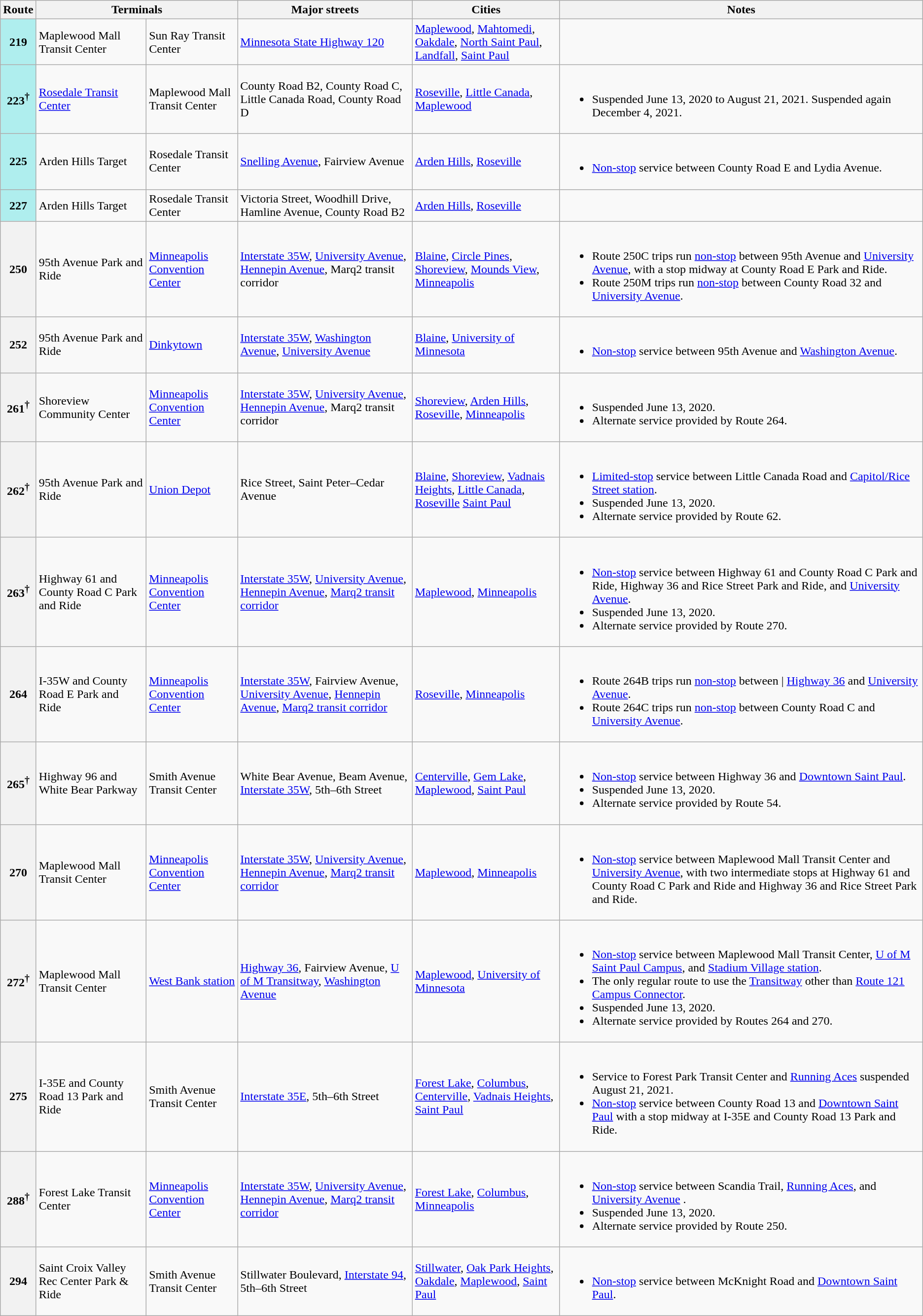<table class=wikitable>
<tr>
<th>Route</th>
<th colspan=2>Terminals</th>
<th>Major streets</th>
<th>Cities</th>
<th>Notes</th>
</tr>
<tr>
<th style="background-color:PaleTurquoise">219</th>
<td>Maplewood Mall Transit Center</td>
<td>Sun Ray Transit Center</td>
<td><a href='#'>Minnesota State Highway 120</a></td>
<td><a href='#'>Maplewood</a>, <a href='#'>Mahtomedi</a>, <a href='#'>Oakdale</a>, <a href='#'>North Saint Paul</a>, <a href='#'>Landfall</a>, <a href='#'>Saint Paul</a></td>
<td></td>
</tr>
<tr>
<th style="background-color:PaleTurquoise">223<sup>†</sup></th>
<td><a href='#'>Rosedale Transit Center</a></td>
<td>Maplewood Mall Transit Center</td>
<td>County Road B2, County Road C, Little Canada Road, County Road D</td>
<td><a href='#'>Roseville</a>, <a href='#'>Little Canada</a>, <a href='#'>Maplewood</a></td>
<td><br><ul><li>Suspended June 13, 2020 to August 21, 2021. Suspended again December 4, 2021.</li></ul></td>
</tr>
<tr>
<th style="background-color:PaleTurquoise">225</th>
<td>Arden Hills Target</td>
<td>Rosedale Transit Center</td>
<td><a href='#'>Snelling Avenue</a>, Fairview Avenue</td>
<td><a href='#'>Arden Hills</a>, <a href='#'>Roseville</a></td>
<td><br><ul><li><a href='#'>Non-stop</a> service between County Road E and Lydia Avenue.</li></ul></td>
</tr>
<tr>
<th style="background-color:PaleTurquoise">227</th>
<td>Arden Hills Target</td>
<td>Rosedale Transit Center</td>
<td>Victoria Street, Woodhill Drive, Hamline Avenue, County Road B2</td>
<td><a href='#'>Arden Hills</a>, <a href='#'>Roseville</a></td>
<td></td>
</tr>
<tr>
<th>250</th>
<td>95th Avenue Park and Ride</td>
<td><a href='#'>Minneapolis Convention Center</a></td>
<td><a href='#'>Interstate 35W</a>, <a href='#'>University Avenue</a>, <a href='#'>Hennepin Avenue</a>, Marq2 transit corridor</td>
<td><a href='#'>Blaine</a>, <a href='#'>Circle Pines</a>, <a href='#'>Shoreview</a>, <a href='#'>Mounds View</a>, <a href='#'>Minneapolis</a></td>
<td><br><ul><li>Route 250C trips run <a href='#'>non-stop</a> between 95th Avenue and <a href='#'>University Avenue</a>, with a stop midway at County Road E Park and Ride.</li><li>Route 250M trips run <a href='#'>non-stop</a> between County Road 32 and <a href='#'>University Avenue</a>.</li></ul></td>
</tr>
<tr>
<th>252</th>
<td>95th Avenue Park and Ride</td>
<td><a href='#'>Dinkytown</a></td>
<td><a href='#'>Interstate 35W</a>, <a href='#'>Washington Avenue</a>, <a href='#'>University Avenue</a></td>
<td><a href='#'>Blaine</a>, <a href='#'>University of Minnesota</a></td>
<td><br><ul><li><a href='#'>Non-stop</a> service between 95th Avenue and <a href='#'>Washington Avenue</a>.</li></ul></td>
</tr>
<tr>
<th>261<sup>†</sup></th>
<td>Shoreview Community Center</td>
<td><a href='#'>Minneapolis Convention Center</a></td>
<td><a href='#'>Interstate 35W</a>, <a href='#'>University Avenue</a>, <a href='#'>Hennepin Avenue</a>, Marq2 transit corridor</td>
<td><a href='#'>Shoreview</a>, <a href='#'>Arden Hills</a>, <a href='#'>Roseville</a>, <a href='#'>Minneapolis</a></td>
<td><br><ul><li>Suspended June 13, 2020.</li><li>Alternate service provided by Route 264.</li></ul></td>
</tr>
<tr>
<th>262<sup>†</sup></th>
<td>95th Avenue Park and Ride</td>
<td><a href='#'>Union Depot</a></td>
<td>Rice Street, Saint Peter–Cedar Avenue</td>
<td><a href='#'>Blaine</a>, <a href='#'>Shoreview</a>, <a href='#'>Vadnais Heights</a>, <a href='#'>Little Canada</a>, <a href='#'>Roseville</a> <a href='#'>Saint Paul</a></td>
<td><br><ul><li><a href='#'>Limited-stop</a> service between Little Canada Road and <a href='#'>Capitol/Rice Street station</a>.</li><li>Suspended June 13, 2020.</li><li>Alternate service provided by Route 62.</li></ul></td>
</tr>
<tr>
<th>263<sup>†</sup></th>
<td>Highway 61 and County Road C Park and Ride</td>
<td><a href='#'>Minneapolis Convention Center</a></td>
<td><a href='#'>Interstate 35W</a>, <a href='#'>University Avenue</a>, <a href='#'>Hennepin Avenue</a>, <a href='#'>Marq2 transit corridor</a></td>
<td><a href='#'>Maplewood</a>, <a href='#'>Minneapolis</a></td>
<td><br><ul><li><a href='#'>Non-stop</a> service between Highway 61 and County Road C Park and Ride, Highway 36 and Rice Street Park and Ride, and <a href='#'>University Avenue</a>.</li><li>Suspended June 13, 2020.</li><li>Alternate service provided by Route 270.</li></ul></td>
</tr>
<tr>
<th>264</th>
<td>I-35W and County Road E Park and Ride</td>
<td><a href='#'>Minneapolis Convention Center</a></td>
<td><a href='#'>Interstate 35W</a>, Fairview Avenue, <a href='#'>University Avenue</a>, <a href='#'>Hennepin Avenue</a>, <a href='#'>Marq2 transit corridor</a></td>
<td><a href='#'>Roseville</a>, <a href='#'>Minneapolis</a></td>
<td><br><ul><li>Route 264B trips run <a href='#'>non-stop</a> between | <a href='#'>Highway 36</a> and <a href='#'>University Avenue</a>.</li><li>Route 264C trips run <a href='#'>non-stop</a> between County Road C and <a href='#'>University Avenue</a>.</li></ul></td>
</tr>
<tr>
<th>265<sup>†</sup></th>
<td>Highway 96 and White Bear Parkway</td>
<td>Smith Avenue Transit Center</td>
<td>White Bear Avenue, Beam Avenue, <a href='#'>Interstate 35W</a>, 5th–6th Street</td>
<td><a href='#'>Centerville</a>, <a href='#'>Gem Lake</a>, <a href='#'>Maplewood</a>, <a href='#'>Saint Paul</a></td>
<td><br><ul><li><a href='#'>Non-stop</a> service between Highway 36 and <a href='#'>Downtown Saint Paul</a>.</li><li>Suspended June 13, 2020.</li><li>Alternate service provided by Route 54.</li></ul></td>
</tr>
<tr>
<th>270</th>
<td>Maplewood Mall Transit Center</td>
<td><a href='#'>Minneapolis Convention Center</a></td>
<td><a href='#'>Interstate 35W</a>, <a href='#'>University Avenue</a>, <a href='#'>Hennepin Avenue</a>, <a href='#'>Marq2 transit corridor</a></td>
<td><a href='#'>Maplewood</a>, <a href='#'>Minneapolis</a></td>
<td><br><ul><li><a href='#'>Non-stop</a> service between Maplewood Mall Transit Center and <a href='#'>University Avenue</a>, with two intermediate stops at Highway 61 and County Road C Park and Ride and Highway 36 and Rice Street Park and Ride.</li></ul></td>
</tr>
<tr>
<th>272<sup>†</sup></th>
<td>Maplewood Mall Transit Center</td>
<td><a href='#'>West Bank station</a></td>
<td><a href='#'>Highway 36</a>, Fairview Avenue, <a href='#'>U of M Transitway</a>, <a href='#'>Washington Avenue</a></td>
<td><a href='#'>Maplewood</a>, <a href='#'>University of Minnesota</a></td>
<td><br><ul><li><a href='#'>Non-stop</a> service between Maplewood Mall Transit Center, <a href='#'>U of M Saint Paul Campus</a>, and <a href='#'>Stadium Village station</a>.</li><li>The only regular route to use the <a href='#'>Transitway</a> other than <a href='#'>Route 121 Campus Connector</a>.</li><li>Suspended June 13, 2020.</li><li>Alternate service provided by Routes 264 and 270.</li></ul></td>
</tr>
<tr>
<th>275</th>
<td>I-35E and County Road 13 Park and Ride</td>
<td>Smith Avenue Transit Center</td>
<td><a href='#'>Interstate 35E</a>, 5th–6th Street</td>
<td><a href='#'>Forest Lake</a>, <a href='#'>Columbus</a>, <a href='#'>Centerville</a>, <a href='#'>Vadnais Heights</a>, <a href='#'>Saint Paul</a></td>
<td><br><ul><li>Service to Forest Park Transit Center and <a href='#'>Running Aces</a> suspended August 21, 2021.</li><li><a href='#'>Non-stop</a> service between County Road 13 and <a href='#'>Downtown Saint Paul</a> with a stop midway at I-35E and County Road 13 Park and Ride.</li></ul></td>
</tr>
<tr>
<th>288<sup>†</sup></th>
<td>Forest Lake Transit Center</td>
<td><a href='#'>Minneapolis Convention Center</a></td>
<td><a href='#'>Interstate 35W</a>, <a href='#'>University Avenue</a>, <a href='#'>Hennepin Avenue</a>, <a href='#'>Marq2 transit corridor</a></td>
<td><a href='#'>Forest Lake</a>, <a href='#'>Columbus</a>, <a href='#'>Minneapolis</a></td>
<td><br><ul><li><a href='#'>Non-stop</a> service between Scandia Trail, <a href='#'>Running Aces</a>, and <a href='#'>University Avenue</a> .</li><li>Suspended June 13, 2020.</li><li>Alternate service provided by Route 250.</li></ul></td>
</tr>
<tr>
<th>294</th>
<td>Saint Croix Valley Rec Center Park & Ride</td>
<td>Smith Avenue Transit Center</td>
<td>Stillwater Boulevard, <a href='#'>Interstate 94</a>, 5th–6th Street</td>
<td><a href='#'>Stillwater</a>, <a href='#'>Oak Park Heights</a>, <a href='#'>Oakdale</a>, <a href='#'>Maplewood</a>, <a href='#'>Saint Paul</a></td>
<td><br><ul><li><a href='#'>Non-stop</a> service between McKnight Road and <a href='#'>Downtown Saint Paul</a>.</li></ul></td>
</tr>
</table>
